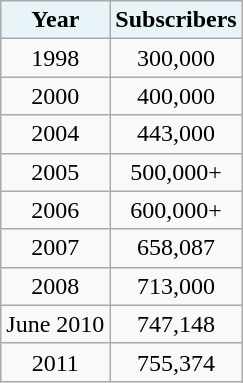<table class="wikitable sortable" style="float:right; text-align:center; margin-left:1em;">
<tr>
<th style="background:#e8f4f8;">Year</th>
<th style="background:#e8f4f8;">Subscribers</th>
</tr>
<tr>
<td>1998</td>
<td>300,000</td>
</tr>
<tr>
<td>2000</td>
<td>400,000</td>
</tr>
<tr>
<td>2004</td>
<td>443,000</td>
</tr>
<tr>
<td>2005</td>
<td>500,000+</td>
</tr>
<tr>
<td>2006</td>
<td>600,000+</td>
</tr>
<tr>
<td>2007</td>
<td>658,087</td>
</tr>
<tr>
<td>2008</td>
<td>713,000</td>
</tr>
<tr>
<td>June 2010</td>
<td>747,148</td>
</tr>
<tr>
<td>2011</td>
<td>755,374</td>
</tr>
</table>
